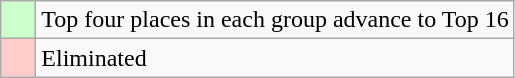<table class="wikitable">
<tr>
<td style="background: #ccffcc;">    </td>
<td>Top four places in each group advance to Top 16</td>
</tr>
<tr>
<td style="background: #ffcccc;">    </td>
<td>Eliminated</td>
</tr>
</table>
